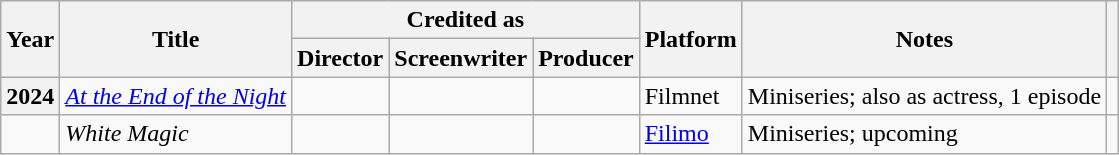<table class="wikitable plainrowheaders sortable" style="font-size:100%">
<tr>
<th rowspan="2" scope="col">Year</th>
<th rowspan="2" scope="col">Title</th>
<th colspan="3" scope="col">Credited as</th>
<th rowspan="2">Platform</th>
<th rowspan="2" scope="col" class="unsortable">Notes</th>
<th rowspan="2"></th>
</tr>
<tr>
<th>Director</th>
<th>Screenwriter</th>
<th>Producer</th>
</tr>
<tr>
<th scope="row">2024</th>
<td><em><a href='#'>At the End of the Night</a></em></td>
<td></td>
<td></td>
<td></td>
<td>Filmnet</td>
<td>Miniseries; also as actress, 1 episode</td>
<td></td>
</tr>
<tr>
<td></td>
<td><em>White Magic</em></td>
<td></td>
<td></td>
<td></td>
<td><a href='#'>Filimo</a></td>
<td>Miniseries; upcoming</td>
<td></td>
</tr>
</table>
